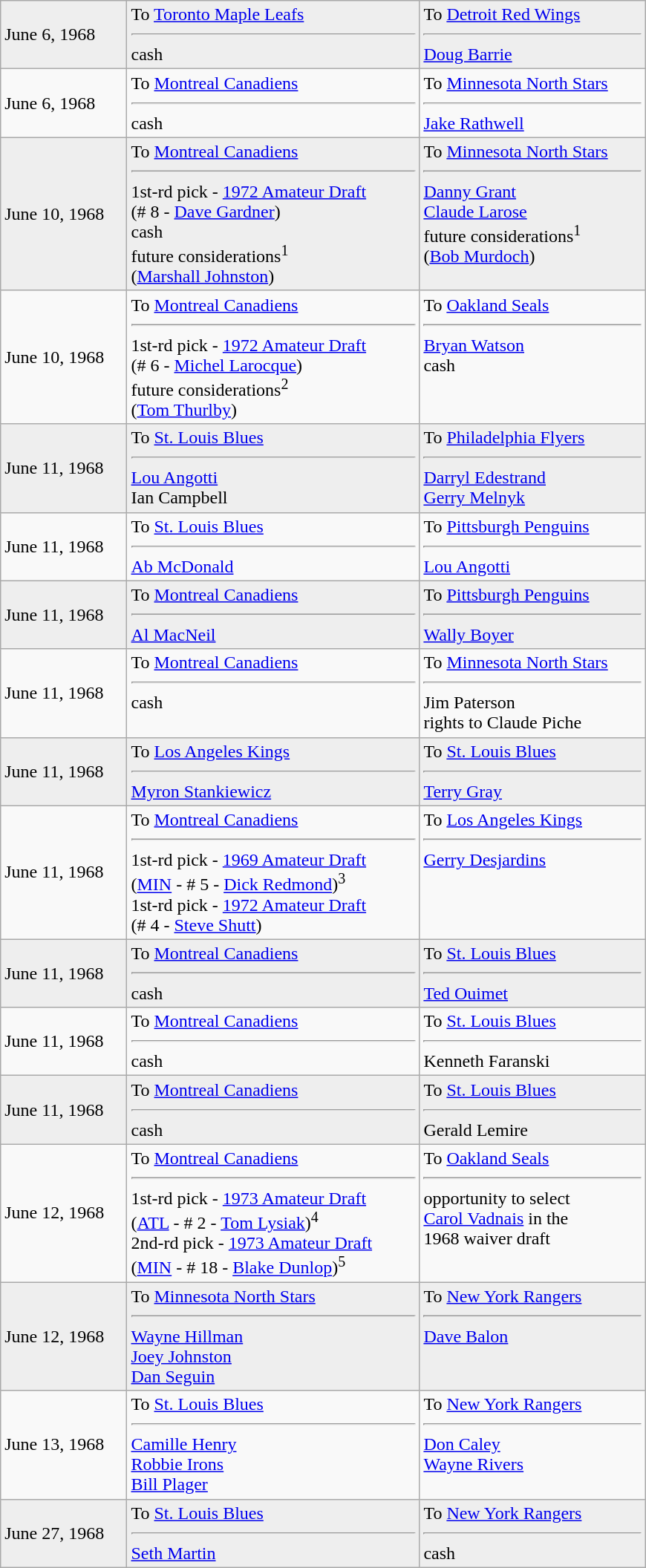<table class="wikitable" style="border:1px solid #999; width:580px;">
<tr style="background:#eee;">
<td>June 6, 1968</td>
<td valign="top">To <a href='#'>Toronto Maple Leafs</a><hr>cash</td>
<td valign="top">To <a href='#'>Detroit Red Wings</a><hr><a href='#'>Doug Barrie</a></td>
</tr>
<tr>
<td>June 6, 1968</td>
<td valign="top">To <a href='#'>Montreal Canadiens</a><hr>cash</td>
<td valign="top">To <a href='#'>Minnesota North Stars</a><hr><a href='#'>Jake Rathwell</a></td>
</tr>
<tr style="background:#eee;">
<td>June 10, 1968</td>
<td valign="top">To <a href='#'>Montreal Canadiens</a><hr>1st-rd pick - <a href='#'>1972 Amateur Draft</a><br>(# 8 - <a href='#'>Dave Gardner</a>)<br>cash<br>future considerations<sup>1</sup><br>(<a href='#'>Marshall Johnston</a>)</td>
<td valign="top">To <a href='#'>Minnesota North Stars</a><hr><a href='#'>Danny Grant</a><br><a href='#'>Claude Larose</a><br>future considerations<sup>1</sup><br>(<a href='#'>Bob Murdoch</a>)</td>
</tr>
<tr>
<td>June 10, 1968</td>
<td valign="top">To <a href='#'>Montreal Canadiens</a><hr>1st-rd pick - <a href='#'>1972 Amateur Draft</a><br>(# 6 - <a href='#'>Michel Larocque</a>)<br>future considerations<sup>2</sup><br>(<a href='#'>Tom Thurlby</a>)</td>
<td valign="top">To <a href='#'>Oakland Seals</a><hr><a href='#'>Bryan Watson</a><br>cash</td>
</tr>
<tr style="background:#eee;">
<td>June 11, 1968</td>
<td valign="top">To <a href='#'>St. Louis Blues</a><hr><a href='#'>Lou Angotti</a><br>Ian Campbell</td>
<td valign="top">To <a href='#'>Philadelphia Flyers</a><hr><a href='#'>Darryl Edestrand</a><br><a href='#'>Gerry Melnyk</a></td>
</tr>
<tr>
<td>June 11, 1968</td>
<td valign="top">To <a href='#'>St. Louis Blues</a><hr><a href='#'>Ab McDonald</a></td>
<td valign="top">To <a href='#'>Pittsburgh Penguins</a><hr><a href='#'>Lou Angotti</a></td>
</tr>
<tr style="background:#eee;">
<td>June 11, 1968</td>
<td valign="top">To <a href='#'>Montreal Canadiens</a><hr><a href='#'>Al MacNeil</a></td>
<td valign="top">To <a href='#'>Pittsburgh Penguins</a><hr><a href='#'>Wally Boyer</a></td>
</tr>
<tr>
<td>June 11, 1968</td>
<td valign="top">To <a href='#'>Montreal Canadiens</a><hr>cash</td>
<td valign="top">To <a href='#'>Minnesota North Stars</a><hr>Jim Paterson<br>rights to Claude Piche</td>
</tr>
<tr style="background:#eee;">
<td>June 11, 1968</td>
<td valign="top">To <a href='#'>Los Angeles Kings</a><hr><a href='#'>Myron Stankiewicz</a></td>
<td valign="top">To <a href='#'>St. Louis Blues</a><hr><a href='#'>Terry Gray</a></td>
</tr>
<tr>
<td>June 11, 1968</td>
<td valign="top">To <a href='#'>Montreal Canadiens</a><hr>1st-rd pick - <a href='#'>1969 Amateur Draft</a><br>(<a href='#'>MIN</a> - # 5 - <a href='#'>Dick Redmond</a>)<sup>3</sup><br>1st-rd pick - <a href='#'>1972 Amateur Draft</a><br>(# 4 - <a href='#'>Steve Shutt</a>)</td>
<td valign="top">To <a href='#'>Los Angeles Kings</a><hr><a href='#'>Gerry Desjardins</a></td>
</tr>
<tr style="background:#eee;">
<td>June 11, 1968</td>
<td valign="top">To <a href='#'>Montreal Canadiens</a><hr>cash</td>
<td valign="top">To <a href='#'>St. Louis Blues</a><hr><a href='#'>Ted Ouimet</a></td>
</tr>
<tr>
<td>June 11, 1968</td>
<td valign="top">To <a href='#'>Montreal Canadiens</a><hr>cash</td>
<td valign="top">To <a href='#'>St. Louis Blues</a><hr>Kenneth Faranski</td>
</tr>
<tr style="background:#eee;">
<td>June 11, 1968</td>
<td valign="top">To <a href='#'>Montreal Canadiens</a><hr>cash</td>
<td valign="top">To <a href='#'>St. Louis Blues</a><hr>Gerald Lemire</td>
</tr>
<tr>
<td>June 12, 1968</td>
<td valign="top">To <a href='#'>Montreal Canadiens</a><hr>1st-rd pick - <a href='#'>1973 Amateur Draft</a><br>(<a href='#'>ATL</a> - # 2 - <a href='#'>Tom Lysiak</a>)<sup>4</sup><br>2nd-rd pick - <a href='#'>1973 Amateur Draft</a><br>(<a href='#'>MIN</a> - # 18 - <a href='#'>Blake Dunlop</a>)<sup>5</sup></td>
<td valign="top">To <a href='#'>Oakland Seals</a> <hr>opportunity to select<br><a href='#'>Carol Vadnais</a> in the<br>1968 waiver draft</td>
</tr>
<tr style="background:#eee;">
<td>June 12, 1968</td>
<td valign="top">To <a href='#'>Minnesota North Stars</a><hr><a href='#'>Wayne Hillman</a><br><a href='#'>Joey Johnston</a><br><a href='#'>Dan Seguin</a></td>
<td valign="top">To <a href='#'>New York Rangers</a><hr><a href='#'>Dave Balon</a></td>
</tr>
<tr>
<td>June 13, 1968</td>
<td valign="top">To <a href='#'>St. Louis Blues</a><hr><a href='#'>Camille Henry</a><br><a href='#'>Robbie Irons</a><br><a href='#'>Bill Plager</a></td>
<td valign="top">To <a href='#'>New York Rangers</a><hr><a href='#'>Don Caley</a><br><a href='#'>Wayne Rivers</a></td>
</tr>
<tr style="background:#eee;">
<td>June 27, 1968</td>
<td valign="top">To <a href='#'>St. Louis Blues</a><hr><a href='#'>Seth Martin</a></td>
<td valign="top">To <a href='#'>New York Rangers</a><hr>cash</td>
</tr>
</table>
